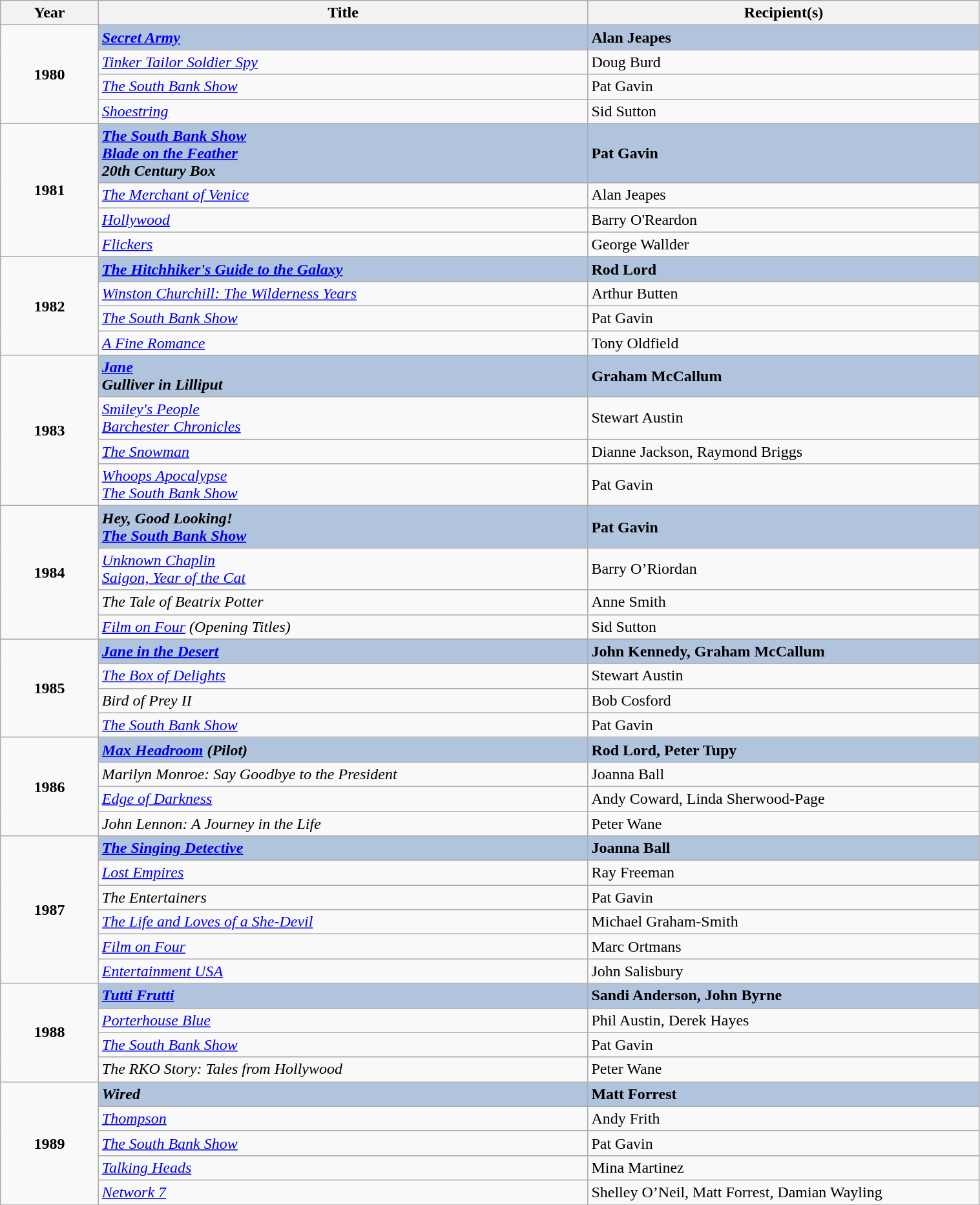<table class="wikitable" width="80%">
<tr>
<th width=5%>Year</th>
<th width=25%><strong>Title</strong></th>
<th width=20%><strong>Recipient(s)</strong></th>
</tr>
<tr>
<td rowspan="4" style="text-align:center;"><strong>1980</strong></td>
<td style="background:#B0C4DE;"><strong><em><a href='#'>Secret Army</a></em></strong></td>
<td style="background:#B0C4DE;"><strong>Alan Jeapes</strong></td>
</tr>
<tr>
<td><em><a href='#'>Tinker Tailor Soldier Spy</a></em></td>
<td>Doug Burd</td>
</tr>
<tr>
<td><em><a href='#'>The South Bank Show</a></em></td>
<td>Pat Gavin</td>
</tr>
<tr>
<td><em><a href='#'>Shoestring</a></em></td>
<td>Sid Sutton</td>
</tr>
<tr>
<td rowspan="4" style="text-align:center;"><strong>1981</strong></td>
<td style="background:#B0C4DE;"><strong><em><a href='#'>The South Bank Show</a><br><a href='#'>Blade on the Feather</a><br>20th Century Box</em></strong></td>
<td style="background:#B0C4DE;"><strong>Pat Gavin</strong></td>
</tr>
<tr>
<td><em><a href='#'>The Merchant of Venice</a></em></td>
<td>Alan Jeapes</td>
</tr>
<tr>
<td><em><a href='#'>Hollywood</a></em></td>
<td>Barry O'Reardon</td>
</tr>
<tr>
<td><em><a href='#'>Flickers</a></em></td>
<td>George Wallder</td>
</tr>
<tr>
<td rowspan="4" style="text-align:center;"><strong>1982</strong></td>
<td style="background:#B0C4DE;"><strong><em><a href='#'>The Hitchhiker's Guide to the Galaxy</a></em></strong></td>
<td style="background:#B0C4DE;"><strong>Rod Lord</strong></td>
</tr>
<tr>
<td><em><a href='#'>Winston Churchill: The Wilderness Years</a></em></td>
<td>Arthur Butten</td>
</tr>
<tr>
<td><em><a href='#'>The South Bank Show</a></em></td>
<td>Pat Gavin</td>
</tr>
<tr>
<td><em><a href='#'>A Fine Romance</a></em></td>
<td>Tony Oldfield</td>
</tr>
<tr>
<td rowspan="4" style="text-align:center;"><strong>1983</strong></td>
<td style="background:#B0C4DE;"><strong><em><a href='#'>Jane</a><br>Gulliver in Lilliput</em></strong></td>
<td style="background:#B0C4DE;"><strong>Graham McCallum</strong></td>
</tr>
<tr>
<td><em><a href='#'>Smiley's People</a><br><a href='#'>Barchester Chronicles</a></em></td>
<td>Stewart Austin</td>
</tr>
<tr>
<td><em><a href='#'>The Snowman</a></em></td>
<td>Dianne Jackson, Raymond Briggs</td>
</tr>
<tr>
<td><em><a href='#'>Whoops Apocalypse</a><br><a href='#'>The South Bank Show</a></em></td>
<td>Pat Gavin</td>
</tr>
<tr>
<td rowspan="4" style="text-align:center;"><strong>1984</strong></td>
<td style="background:#B0C4DE;"><strong><em>Hey, Good Looking!<br><a href='#'>The South Bank Show</a></em></strong></td>
<td style="background:#B0C4DE;"><strong>Pat Gavin</strong></td>
</tr>
<tr>
<td><em><a href='#'>Unknown Chaplin</a><br><a href='#'>Saigon, Year of the Cat</a></em></td>
<td>Barry O’Riordan</td>
</tr>
<tr>
<td><em>The Tale of Beatrix Potter</em></td>
<td>Anne Smith</td>
</tr>
<tr>
<td><em><a href='#'>Film on Four</a> (Opening Titles)</em></td>
<td>Sid Sutton</td>
</tr>
<tr>
<td rowspan="4" style="text-align:center;"><strong>1985</strong></td>
<td style="background:#B0C4DE;"><strong><em><a href='#'>Jane in the Desert</a></em></strong></td>
<td style="background:#B0C4DE;"><strong>John Kennedy, Graham McCallum</strong></td>
</tr>
<tr>
<td><em><a href='#'>The Box of Delights</a></em></td>
<td>Stewart Austin</td>
</tr>
<tr>
<td><em>Bird of Prey II</em></td>
<td>Bob Cosford</td>
</tr>
<tr>
<td><em><a href='#'>The South Bank Show</a></em></td>
<td>Pat Gavin</td>
</tr>
<tr>
<td rowspan="4" style="text-align:center;"><strong>1986</strong></td>
<td style="background:#B0C4DE;"><strong><em><a href='#'>Max Headroom</a> (Pilot)</em></strong></td>
<td style="background:#B0C4DE;"><strong>Rod Lord, Peter Tupy</strong></td>
</tr>
<tr>
<td><em>Marilyn Monroe: Say Goodbye to the President</em></td>
<td>Joanna Ball</td>
</tr>
<tr>
<td><em><a href='#'>Edge of Darkness</a></em></td>
<td>Andy Coward, Linda Sherwood-Page</td>
</tr>
<tr>
<td><em>John Lennon: A Journey in the Life</em></td>
<td>Peter Wane</td>
</tr>
<tr>
<td rowspan="6" style="text-align:center;"><strong>1987</strong></td>
<td style="background:#B0C4DE;"><strong><em><a href='#'>The Singing Detective</a></em></strong></td>
<td style="background:#B0C4DE;"><strong>Joanna Ball</strong></td>
</tr>
<tr>
<td><em><a href='#'>Lost Empires</a></em></td>
<td>Ray Freeman</td>
</tr>
<tr>
<td><em>The Entertainers</em></td>
<td>Pat Gavin</td>
</tr>
<tr>
<td><em><a href='#'>The Life and Loves of a She-Devil</a></em></td>
<td>Michael Graham-Smith</td>
</tr>
<tr>
<td><em><a href='#'>Film on Four</a></em></td>
<td>Marc Ortmans</td>
</tr>
<tr>
<td><em><a href='#'>Entertainment USA</a></em></td>
<td>John Salisbury</td>
</tr>
<tr>
<td rowspan="4" style="text-align:center;"><strong>1988</strong></td>
<td style="background:#B0C4DE;"><strong><em><a href='#'>Tutti Frutti</a></em></strong></td>
<td style="background:#B0C4DE;"><strong>Sandi Anderson, John Byrne</strong></td>
</tr>
<tr>
<td><em><a href='#'>Porterhouse Blue</a></em></td>
<td>Phil Austin, Derek Hayes</td>
</tr>
<tr>
<td><em><a href='#'>The South Bank Show</a></em></td>
<td>Pat Gavin</td>
</tr>
<tr>
<td><em>The RKO Story: Tales from Hollywood</em></td>
<td>Peter Wane</td>
</tr>
<tr>
<td rowspan="5" style="text-align:center;"><strong>1989</strong></td>
<td style="background:#B0C4DE;"><strong><em>Wired</em></strong></td>
<td style="background:#B0C4DE;"><strong>Matt Forrest</strong></td>
</tr>
<tr>
<td><em><a href='#'>Thompson</a></em></td>
<td>Andy Frith</td>
</tr>
<tr>
<td><em><a href='#'>The South Bank Show</a></em></td>
<td>Pat Gavin</td>
</tr>
<tr>
<td><em><a href='#'>Talking Heads</a></em></td>
<td>Mina Martinez</td>
</tr>
<tr>
<td><em><a href='#'>Network 7</a></em></td>
<td>Shelley O’Neil, Matt Forrest, Damian Wayling</td>
</tr>
<tr>
</tr>
</table>
